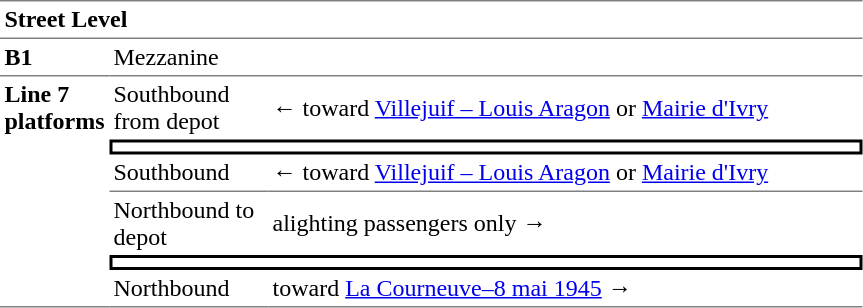<table cellspacing="0" cellpadding="3" border="0">
<tr>
<td colspan="3" style="border-bottom:solid 1px gray;border-top:solid 1px gray;" width="50" valign="top"><strong>Street Level</strong></td>
</tr>
<tr>
<td style="border-bottom:solid 1px gray;" width="50" valign="top"><strong>B1</strong></td>
<td colspan="2" style="border-bottom:solid 1px gray;" width="100" valign="top">Mezzanine</td>
</tr>
<tr>
<td rowspan="10" style="border-bottom:solid 1px gray;" width="50" valign="top"><strong>Line 7 platforms</strong></td>
<td width="100">Southbound from depot</td>
<td width="390">←   toward <a href='#'>Villejuif – Louis Aragon</a> or <a href='#'>Mairie d'Ivry</a> </td>
</tr>
<tr>
<td colspan="2" style="border-top:solid 2px black;border-right:solid 2px black;border-left:solid 2px black;border-bottom:solid 2px black;text-align:center;"></td>
</tr>
<tr>
<td style="border-bottom:solid 1px gray;" width="100">Southbound</td>
<td style="border-bottom:solid 1px gray;" width="390">←   toward <a href='#'>Villejuif – Louis Aragon</a> or <a href='#'>Mairie d'Ivry</a> </td>
</tr>
<tr>
<td>Northbound to depot</td>
<td>   alighting passengers only →</td>
</tr>
<tr>
<td colspan="2" style="border-top:solid 2px black;border-right:solid 2px black;border-left:solid 2px black;border-bottom:solid 2px black;text-align:center;"></td>
</tr>
<tr>
<td style="border-bottom:solid 1px gray;">Northbound</td>
<td style="border-bottom:solid 1px gray;">   toward <a href='#'>La Courneuve–8 mai 1945</a>  →</td>
</tr>
</table>
